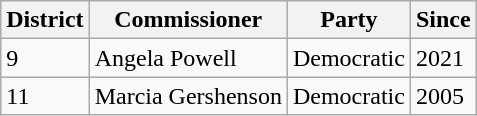<table class="wikitable">
<tr>
<th>District</th>
<th>Commissioner</th>
<th>Party</th>
<th>Since</th>
</tr>
<tr>
<td>9</td>
<td>Angela Powell</td>
<td>Democratic</td>
<td>2021</td>
</tr>
<tr>
<td>11</td>
<td>Marcia Gershenson</td>
<td>Democratic</td>
<td>2005</td>
</tr>
</table>
